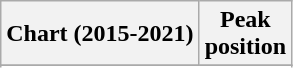<table class="wikitable sortable plainrowheaders" style="text-align:center">
<tr>
<th scope="col">Chart (2015-2021)</th>
<th scope="col">Peak<br>position</th>
</tr>
<tr>
</tr>
<tr>
</tr>
<tr>
</tr>
<tr>
</tr>
<tr>
</tr>
<tr>
</tr>
<tr>
</tr>
<tr>
</tr>
<tr>
</tr>
<tr>
</tr>
<tr>
</tr>
<tr>
</tr>
<tr>
</tr>
<tr>
</tr>
<tr>
</tr>
<tr>
</tr>
<tr>
</tr>
<tr>
</tr>
<tr>
</tr>
<tr>
</tr>
</table>
